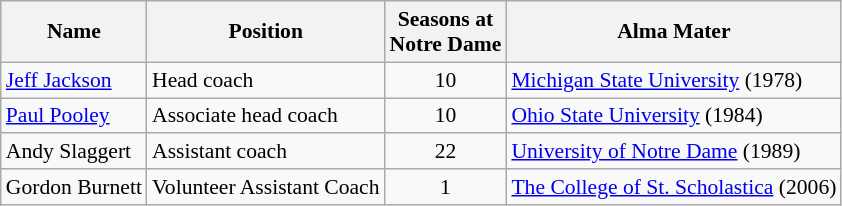<table class="wikitable" border="1" style="font-size:90%;">
<tr>
<th>Name</th>
<th>Position</th>
<th>Seasons at<br>Notre Dame</th>
<th>Alma Mater</th>
</tr>
<tr>
<td><a href='#'>Jeff Jackson</a></td>
<td>Head coach</td>
<td align=center>10</td>
<td><a href='#'>Michigan State University</a> (1978)</td>
</tr>
<tr>
<td><a href='#'>Paul Pooley</a></td>
<td>Associate head coach</td>
<td align=center>10</td>
<td><a href='#'>Ohio State University</a> (1984)</td>
</tr>
<tr>
<td>Andy Slaggert</td>
<td>Assistant coach</td>
<td align=center>22</td>
<td><a href='#'>University of Notre Dame</a> (1989)</td>
</tr>
<tr>
<td>Gordon Burnett</td>
<td>Volunteer Assistant Coach</td>
<td align=center>1</td>
<td><a href='#'>The College of St. Scholastica</a> (2006)</td>
</tr>
</table>
